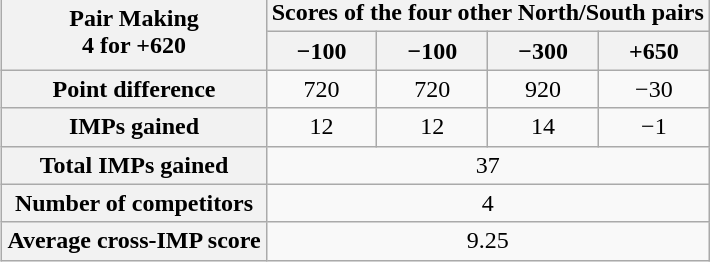<table class="wikitable" style="float:right; margin-top:-10px; margin-left:20px;">
<tr>
<th rowspan=2>Pair Making<br>4 for +620</th>
<th colspan="4">Scores of the four other North/South pairs</th>
</tr>
<tr align=center>
<th>−100</th>
<th>−100</th>
<th>−300</th>
<th>+650</th>
</tr>
<tr align=center>
<th>Point difference</th>
<td>720</td>
<td>720</td>
<td>920</td>
<td>−30</td>
</tr>
<tr align=center>
<th>IMPs gained</th>
<td>12</td>
<td>12</td>
<td>14</td>
<td>−1</td>
</tr>
<tr align=center>
<th>Total IMPs gained</th>
<td colspan=4>37</td>
</tr>
<tr align=center>
<th>Number of competitors</th>
<td colspan=4>4</td>
</tr>
<tr align=center>
<th>Average cross-IMP score</th>
<td colspan=4>9.25</td>
</tr>
</table>
